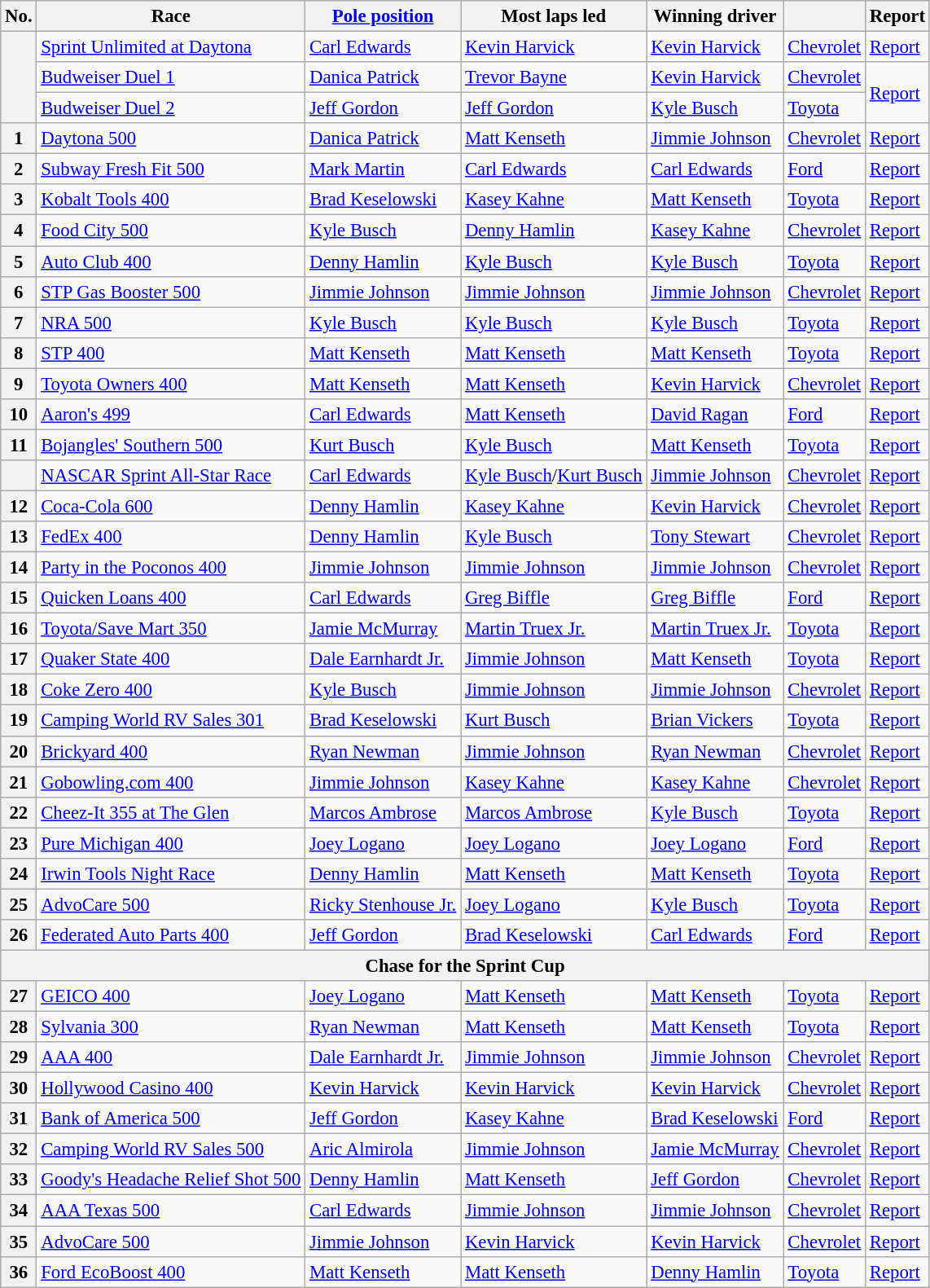<table class="wikitable sortable" style="font-size:95%">
<tr>
<th>No.</th>
<th>Race</th>
<th><a href='#'>Pole position</a></th>
<th>Most laps led</th>
<th>Winning driver</th>
<th></th>
<th class="unsortable">Report</th>
</tr>
<tr>
<th rowspan=3></th>
<td><a href='#'>Sprint Unlimited at Daytona</a></td>
<td><a href='#'>Carl Edwards</a></td>
<td><a href='#'>Kevin Harvick</a></td>
<td><a href='#'>Kevin Harvick</a></td>
<td><a href='#'>Chevrolet</a></td>
<td><a href='#'>Report</a></td>
</tr>
<tr>
<td><a href='#'>Budweiser Duel 1</a></td>
<td><a href='#'>Danica Patrick</a></td>
<td><a href='#'>Trevor Bayne</a></td>
<td><a href='#'>Kevin Harvick</a></td>
<td><a href='#'>Chevrolet</a></td>
<td rowspan="2"><a href='#'>Report</a></td>
</tr>
<tr>
<td><a href='#'>Budweiser Duel 2</a></td>
<td><a href='#'>Jeff Gordon</a></td>
<td><a href='#'>Jeff Gordon</a></td>
<td><a href='#'>Kyle Busch</a></td>
<td><a href='#'>Toyota</a></td>
</tr>
<tr>
<th>1</th>
<td><a href='#'>Daytona 500</a></td>
<td><a href='#'>Danica Patrick</a></td>
<td><a href='#'>Matt Kenseth</a></td>
<td><a href='#'>Jimmie Johnson</a></td>
<td><a href='#'>Chevrolet</a></td>
<td><a href='#'>Report</a></td>
</tr>
<tr>
<th>2</th>
<td><a href='#'>Subway Fresh Fit 500</a></td>
<td><a href='#'>Mark Martin</a></td>
<td><a href='#'>Carl Edwards</a></td>
<td><a href='#'>Carl Edwards</a></td>
<td><a href='#'>Ford</a></td>
<td><a href='#'>Report</a></td>
</tr>
<tr>
<th>3</th>
<td><a href='#'>Kobalt Tools 400</a></td>
<td><a href='#'>Brad Keselowski</a></td>
<td><a href='#'>Kasey Kahne</a></td>
<td><a href='#'>Matt Kenseth</a></td>
<td><a href='#'>Toyota</a></td>
<td><a href='#'>Report</a></td>
</tr>
<tr>
<th>4</th>
<td><a href='#'>Food City 500</a></td>
<td><a href='#'>Kyle Busch</a></td>
<td><a href='#'>Denny Hamlin</a></td>
<td><a href='#'>Kasey Kahne</a></td>
<td><a href='#'>Chevrolet</a></td>
<td><a href='#'>Report</a></td>
</tr>
<tr>
<th>5</th>
<td><a href='#'>Auto Club 400</a></td>
<td><a href='#'>Denny Hamlin</a></td>
<td><a href='#'>Kyle Busch</a></td>
<td><a href='#'>Kyle Busch</a></td>
<td><a href='#'>Toyota</a></td>
<td><a href='#'>Report</a></td>
</tr>
<tr>
<th>6</th>
<td><a href='#'>STP Gas Booster 500</a></td>
<td><a href='#'>Jimmie Johnson</a></td>
<td><a href='#'>Jimmie Johnson</a></td>
<td><a href='#'>Jimmie Johnson</a></td>
<td><a href='#'>Chevrolet</a></td>
<td><a href='#'>Report</a></td>
</tr>
<tr>
<th>7</th>
<td><a href='#'>NRA 500</a></td>
<td><a href='#'>Kyle Busch</a></td>
<td><a href='#'>Kyle Busch</a></td>
<td><a href='#'>Kyle Busch</a></td>
<td><a href='#'>Toyota</a></td>
<td><a href='#'>Report</a></td>
</tr>
<tr>
<th>8</th>
<td><a href='#'>STP 400</a></td>
<td><a href='#'>Matt Kenseth</a></td>
<td><a href='#'>Matt Kenseth</a></td>
<td><a href='#'>Matt Kenseth</a></td>
<td><a href='#'>Toyota</a></td>
<td><a href='#'>Report</a></td>
</tr>
<tr>
<th>9</th>
<td><a href='#'>Toyota Owners 400</a></td>
<td><a href='#'>Matt Kenseth</a></td>
<td><a href='#'>Matt Kenseth</a></td>
<td><a href='#'>Kevin Harvick</a></td>
<td><a href='#'>Chevrolet</a></td>
<td><a href='#'>Report</a></td>
</tr>
<tr>
<th>10</th>
<td><a href='#'>Aaron's 499</a></td>
<td><a href='#'>Carl Edwards</a></td>
<td><a href='#'>Matt Kenseth</a></td>
<td><a href='#'>David Ragan</a></td>
<td><a href='#'>Ford</a></td>
<td><a href='#'>Report</a></td>
</tr>
<tr>
<th>11</th>
<td><a href='#'>Bojangles' Southern 500</a></td>
<td><a href='#'>Kurt Busch</a></td>
<td><a href='#'>Kyle Busch</a></td>
<td><a href='#'>Matt Kenseth</a></td>
<td><a href='#'>Toyota</a></td>
<td><a href='#'>Report</a></td>
</tr>
<tr>
<th></th>
<td><a href='#'>NASCAR Sprint All-Star Race</a></td>
<td><a href='#'>Carl Edwards</a></td>
<td><a href='#'>Kyle Busch</a>/<a href='#'>Kurt Busch</a></td>
<td><a href='#'>Jimmie Johnson</a></td>
<td><a href='#'>Chevrolet</a></td>
<td><a href='#'>Report</a></td>
</tr>
<tr>
<th>12</th>
<td><a href='#'>Coca-Cola 600</a></td>
<td><a href='#'>Denny Hamlin</a></td>
<td><a href='#'>Kasey Kahne</a></td>
<td><a href='#'>Kevin Harvick</a></td>
<td><a href='#'>Chevrolet</a></td>
<td><a href='#'>Report</a></td>
</tr>
<tr>
<th>13</th>
<td><a href='#'>FedEx 400</a></td>
<td><a href='#'>Denny Hamlin</a></td>
<td><a href='#'>Kyle Busch</a></td>
<td><a href='#'>Tony Stewart</a></td>
<td><a href='#'>Chevrolet</a></td>
<td><a href='#'>Report</a></td>
</tr>
<tr>
<th>14</th>
<td><a href='#'>Party in the Poconos 400</a></td>
<td><a href='#'>Jimmie Johnson</a></td>
<td><a href='#'>Jimmie Johnson</a></td>
<td><a href='#'>Jimmie Johnson</a></td>
<td><a href='#'>Chevrolet</a></td>
<td><a href='#'>Report</a></td>
</tr>
<tr>
<th>15</th>
<td><a href='#'>Quicken Loans 400</a></td>
<td><a href='#'>Carl Edwards</a></td>
<td><a href='#'>Greg Biffle</a></td>
<td><a href='#'>Greg Biffle</a></td>
<td><a href='#'>Ford</a></td>
<td><a href='#'>Report</a></td>
</tr>
<tr>
<th>16</th>
<td><a href='#'>Toyota/Save Mart 350</a></td>
<td><a href='#'>Jamie McMurray</a></td>
<td><a href='#'>Martin Truex Jr.</a></td>
<td><a href='#'>Martin Truex Jr.</a></td>
<td><a href='#'>Toyota</a></td>
<td><a href='#'>Report</a></td>
</tr>
<tr>
<th>17</th>
<td><a href='#'>Quaker State 400</a></td>
<td><a href='#'>Dale Earnhardt Jr.</a></td>
<td><a href='#'>Jimmie Johnson</a></td>
<td><a href='#'>Matt Kenseth</a></td>
<td><a href='#'>Toyota</a></td>
<td><a href='#'>Report</a></td>
</tr>
<tr>
<th>18</th>
<td><a href='#'>Coke Zero 400</a></td>
<td><a href='#'>Kyle Busch</a></td>
<td><a href='#'>Jimmie Johnson</a></td>
<td><a href='#'>Jimmie Johnson</a></td>
<td><a href='#'>Chevrolet</a></td>
<td><a href='#'>Report</a></td>
</tr>
<tr>
<th>19</th>
<td><a href='#'>Camping World RV Sales 301</a></td>
<td><a href='#'>Brad Keselowski</a></td>
<td><a href='#'>Kurt Busch</a></td>
<td><a href='#'>Brian Vickers</a></td>
<td><a href='#'>Toyota</a></td>
<td><a href='#'>Report</a></td>
</tr>
<tr>
<th>20</th>
<td><a href='#'>Brickyard 400</a></td>
<td><a href='#'>Ryan Newman</a></td>
<td><a href='#'>Jimmie Johnson</a></td>
<td><a href='#'>Ryan Newman</a></td>
<td><a href='#'>Chevrolet</a></td>
<td><a href='#'>Report</a></td>
</tr>
<tr>
<th>21</th>
<td><a href='#'>Gobowling.com 400</a></td>
<td><a href='#'>Jimmie Johnson</a></td>
<td><a href='#'>Kasey Kahne</a></td>
<td><a href='#'>Kasey Kahne</a></td>
<td><a href='#'>Chevrolet</a></td>
<td><a href='#'>Report</a></td>
</tr>
<tr>
<th>22</th>
<td><a href='#'>Cheez-It 355 at The Glen</a></td>
<td><a href='#'>Marcos Ambrose</a></td>
<td><a href='#'>Marcos Ambrose</a></td>
<td><a href='#'>Kyle Busch</a></td>
<td><a href='#'>Toyota</a></td>
<td><a href='#'>Report</a></td>
</tr>
<tr>
<th>23</th>
<td><a href='#'>Pure Michigan 400</a></td>
<td><a href='#'>Joey Logano</a></td>
<td><a href='#'>Joey Logano</a></td>
<td><a href='#'>Joey Logano</a></td>
<td><a href='#'>Ford</a></td>
<td><a href='#'>Report</a></td>
</tr>
<tr>
<th>24</th>
<td><a href='#'>Irwin Tools Night Race</a></td>
<td><a href='#'>Denny Hamlin</a></td>
<td><a href='#'>Matt Kenseth</a></td>
<td><a href='#'>Matt Kenseth</a></td>
<td><a href='#'>Toyota</a></td>
<td><a href='#'>Report</a></td>
</tr>
<tr>
<th>25</th>
<td><a href='#'>AdvoCare 500</a></td>
<td><a href='#'>Ricky Stenhouse Jr.</a></td>
<td><a href='#'>Joey Logano</a></td>
<td><a href='#'>Kyle Busch</a></td>
<td><a href='#'>Toyota</a></td>
<td><a href='#'>Report</a></td>
</tr>
<tr>
<th>26</th>
<td><a href='#'>Federated Auto Parts 400</a></td>
<td><a href='#'>Jeff Gordon</a></td>
<td><a href='#'>Brad Keselowski</a></td>
<td><a href='#'>Carl Edwards</a></td>
<td><a href='#'>Ford</a></td>
<td><a href='#'>Report</a></td>
</tr>
<tr>
<th colspan="7">Chase for the Sprint Cup</th>
</tr>
<tr>
<th>27</th>
<td><a href='#'>GEICO 400</a></td>
<td><a href='#'>Joey Logano</a></td>
<td><a href='#'>Matt Kenseth</a></td>
<td><a href='#'>Matt Kenseth</a></td>
<td><a href='#'>Toyota</a></td>
<td><a href='#'>Report</a></td>
</tr>
<tr>
<th>28</th>
<td><a href='#'>Sylvania 300</a></td>
<td><a href='#'>Ryan Newman</a></td>
<td><a href='#'>Matt Kenseth</a></td>
<td><a href='#'>Matt Kenseth</a></td>
<td><a href='#'>Toyota</a></td>
<td><a href='#'>Report</a></td>
</tr>
<tr>
<th>29</th>
<td><a href='#'>AAA 400</a></td>
<td><a href='#'>Dale Earnhardt Jr.</a></td>
<td><a href='#'>Jimmie Johnson</a></td>
<td><a href='#'>Jimmie Johnson</a></td>
<td><a href='#'>Chevrolet</a></td>
<td><a href='#'>Report</a></td>
</tr>
<tr>
<th>30</th>
<td><a href='#'>Hollywood Casino 400</a></td>
<td><a href='#'>Kevin Harvick</a></td>
<td><a href='#'>Kevin Harvick</a></td>
<td><a href='#'>Kevin Harvick</a></td>
<td><a href='#'>Chevrolet</a></td>
<td><a href='#'>Report</a></td>
</tr>
<tr>
<th>31</th>
<td><a href='#'>Bank of America 500</a></td>
<td><a href='#'>Jeff Gordon</a></td>
<td><a href='#'>Kasey Kahne</a></td>
<td><a href='#'>Brad Keselowski</a></td>
<td><a href='#'>Ford</a></td>
<td><a href='#'>Report</a></td>
</tr>
<tr>
<th>32</th>
<td><a href='#'>Camping World RV Sales 500</a></td>
<td><a href='#'>Aric Almirola</a></td>
<td><a href='#'>Jimmie Johnson</a></td>
<td><a href='#'>Jamie McMurray</a></td>
<td><a href='#'>Chevrolet</a></td>
<td><a href='#'>Report</a></td>
</tr>
<tr>
<th>33</th>
<td><a href='#'>Goody's Headache Relief Shot 500</a></td>
<td><a href='#'>Denny Hamlin</a></td>
<td><a href='#'>Matt Kenseth</a></td>
<td><a href='#'>Jeff Gordon</a></td>
<td><a href='#'>Chevrolet</a></td>
<td><a href='#'>Report</a></td>
</tr>
<tr>
<th>34</th>
<td><a href='#'>AAA Texas 500</a></td>
<td><a href='#'>Carl Edwards</a></td>
<td><a href='#'>Jimmie Johnson</a></td>
<td><a href='#'>Jimmie Johnson</a></td>
<td><a href='#'>Chevrolet</a></td>
<td><a href='#'>Report</a></td>
</tr>
<tr>
<th>35</th>
<td><a href='#'>AdvoCare 500</a></td>
<td><a href='#'>Jimmie Johnson</a></td>
<td><a href='#'>Kevin Harvick</a></td>
<td><a href='#'>Kevin Harvick</a></td>
<td><a href='#'>Chevrolet</a></td>
<td><a href='#'>Report</a></td>
</tr>
<tr>
<th>36</th>
<td><a href='#'>Ford EcoBoost 400</a></td>
<td><a href='#'>Matt Kenseth</a></td>
<td><a href='#'>Matt Kenseth</a></td>
<td><a href='#'>Denny Hamlin</a></td>
<td><a href='#'>Toyota</a></td>
<td><a href='#'>Report</a></td>
</tr>
</table>
